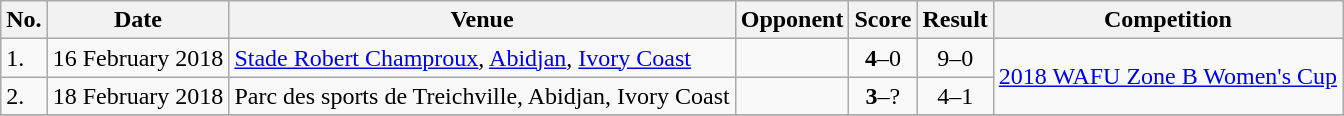<table class="wikitable">
<tr>
<th>No.</th>
<th>Date</th>
<th>Venue</th>
<th>Opponent</th>
<th>Score</th>
<th>Result</th>
<th>Competition</th>
</tr>
<tr>
<td>1.</td>
<td>16 February 2018</td>
<td><a href='#'>Stade Robert Champroux</a>, <a href='#'>Abidjan</a>, <a href='#'>Ivory Coast</a></td>
<td></td>
<td align=center><strong>4</strong>–0</td>
<td align=center>9–0</td>
<td rowspan=2><a href='#'>2018 WAFU Zone B Women's Cup</a></td>
</tr>
<tr>
<td>2.</td>
<td>18 February 2018</td>
<td>Parc des sports de Treichville, Abidjan, Ivory Coast</td>
<td></td>
<td align=center><strong>3</strong>–?</td>
<td align=center>4–1</td>
</tr>
<tr>
</tr>
</table>
